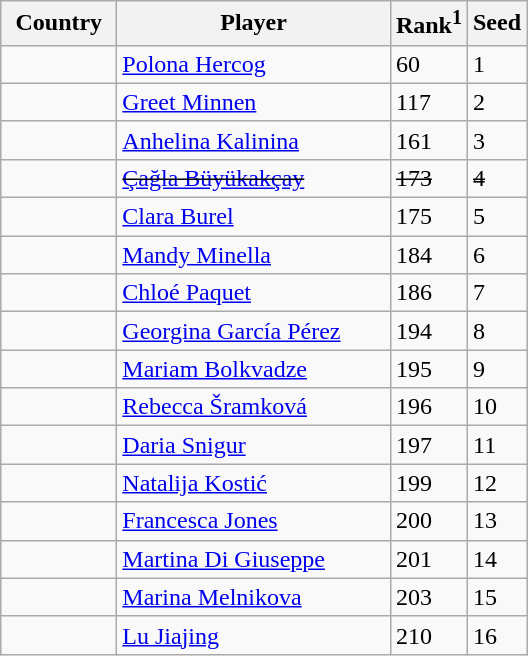<table class="sortable wikitable">
<tr>
<th width="70">Country</th>
<th width="175">Player</th>
<th>Rank<sup>1</sup></th>
<th>Seed</th>
</tr>
<tr>
<td></td>
<td><a href='#'>Polona Hercog</a></td>
<td>60</td>
<td>1</td>
</tr>
<tr>
<td></td>
<td><a href='#'>Greet Minnen</a></td>
<td>117</td>
<td>2</td>
</tr>
<tr>
<td></td>
<td><a href='#'>Anhelina Kalinina</a></td>
<td>161</td>
<td>3</td>
</tr>
<tr>
<td><s></s></td>
<td><s><a href='#'>Çağla Büyükakçay</a></s></td>
<td><s>173</s></td>
<td><s>4</s></td>
</tr>
<tr>
<td></td>
<td><a href='#'>Clara Burel</a></td>
<td>175</td>
<td>5</td>
</tr>
<tr>
<td></td>
<td><a href='#'>Mandy Minella</a></td>
<td>184</td>
<td>6</td>
</tr>
<tr>
<td></td>
<td><a href='#'>Chloé Paquet</a></td>
<td>186</td>
<td>7</td>
</tr>
<tr>
<td></td>
<td><a href='#'>Georgina García Pérez</a></td>
<td>194</td>
<td>8</td>
</tr>
<tr>
<td></td>
<td><a href='#'>Mariam Bolkvadze</a></td>
<td>195</td>
<td>9</td>
</tr>
<tr>
<td></td>
<td><a href='#'>Rebecca Šramková</a></td>
<td>196</td>
<td>10</td>
</tr>
<tr>
<td></td>
<td><a href='#'>Daria Snigur</a></td>
<td>197</td>
<td>11</td>
</tr>
<tr>
<td></td>
<td><a href='#'>Natalija Kostić</a></td>
<td>199</td>
<td>12</td>
</tr>
<tr>
<td></td>
<td><a href='#'>Francesca Jones</a></td>
<td>200</td>
<td>13</td>
</tr>
<tr>
<td></td>
<td><a href='#'>Martina Di Giuseppe</a></td>
<td>201</td>
<td>14</td>
</tr>
<tr>
<td></td>
<td><a href='#'>Marina Melnikova</a></td>
<td>203</td>
<td>15</td>
</tr>
<tr>
<td></td>
<td><a href='#'>Lu Jiajing</a></td>
<td>210</td>
<td>16</td>
</tr>
</table>
